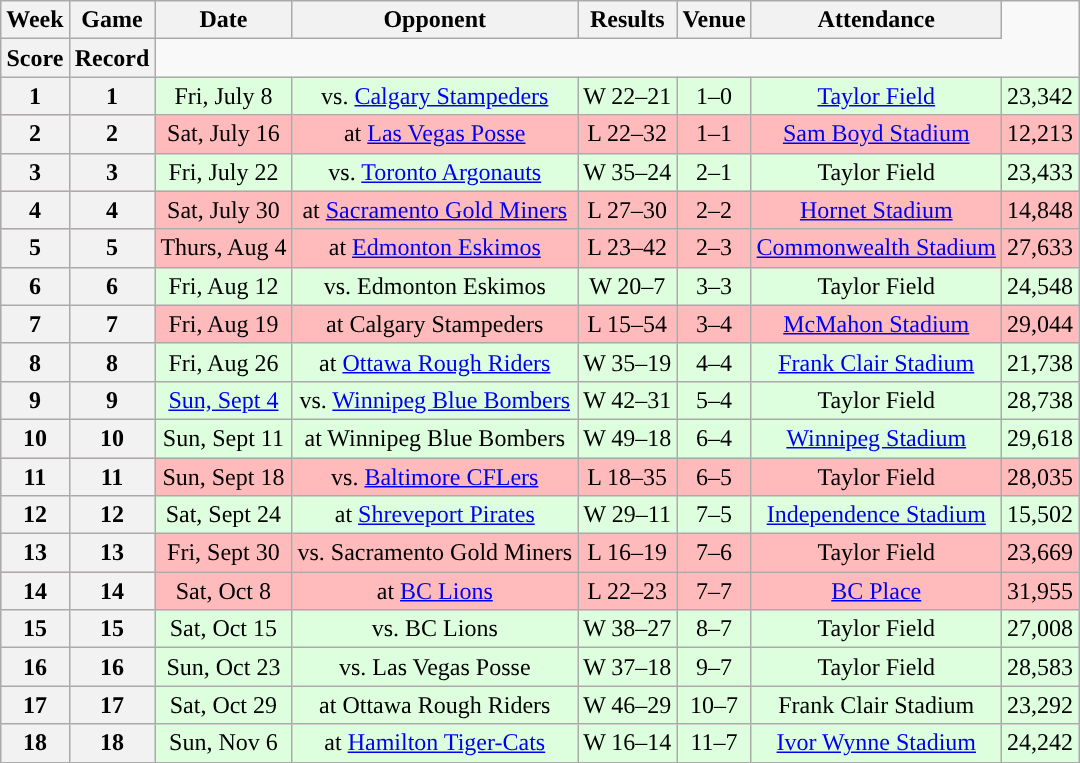<table class="wikitable" style="text-align:center">
<tr>
<th>Week</th>
<th>Game</th>
<th>Date</th>
<th>Opponent</th>
<th>Results</th>
<th>Venue</th>
<th>Attendance</th>
</tr>
<tr>
<th>Score</th>
<th>Record</th>
</tr>
<tr style="background:#ddffdd">
<th>1</th>
<th>1</th>
<td>Fri, July 8</td>
<td>vs. <a href='#'>Calgary Stampeders</a></td>
<td>W 22–21</td>
<td>1–0</td>
<td><a href='#'>Taylor Field</a></td>
<td>23,342</td>
</tr>
<tr style="background:#ffbbbb">
<th>2</th>
<th>2</th>
<td>Sat, July 16</td>
<td>at <a href='#'>Las Vegas Posse</a></td>
<td>L 22–32 </td>
<td>1–1</td>
<td><a href='#'>Sam Boyd Stadium</a></td>
<td>12,213</td>
</tr>
<tr style="background:#ddffdd">
<th>3</th>
<th>3</th>
<td>Fri, July 22</td>
<td>vs. <a href='#'>Toronto Argonauts</a></td>
<td>W 35–24</td>
<td>2–1</td>
<td>Taylor Field</td>
<td>23,433</td>
</tr>
<tr style="background:#ffbbbb">
<th>4</th>
<th>4</th>
<td>Sat, July 30</td>
<td>at <a href='#'>Sacramento Gold Miners</a></td>
<td>L 27–30</td>
<td>2–2</td>
<td><a href='#'>Hornet Stadium</a></td>
<td>14,848</td>
</tr>
<tr style="background:#ffbbbb">
<th>5</th>
<th>5</th>
<td>Thurs, Aug 4</td>
<td>at <a href='#'>Edmonton Eskimos</a></td>
<td>L 23–42</td>
<td>2–3</td>
<td><a href='#'>Commonwealth Stadium</a></td>
<td>27,633</td>
</tr>
<tr style="background:#ddffdd">
<th>6</th>
<th>6</th>
<td>Fri, Aug 12</td>
<td>vs. Edmonton Eskimos</td>
<td>W 20–7</td>
<td>3–3</td>
<td>Taylor Field</td>
<td>24,548</td>
</tr>
<tr style="background:#ffbbbb">
<th>7</th>
<th>7</th>
<td>Fri, Aug 19</td>
<td>at Calgary Stampeders</td>
<td>L 15–54</td>
<td>3–4</td>
<td><a href='#'>McMahon Stadium</a></td>
<td>29,044</td>
</tr>
<tr style="background:#ddffdd">
<th>8</th>
<th>8</th>
<td>Fri, Aug 26</td>
<td>at <a href='#'>Ottawa Rough Riders</a></td>
<td>W 35–19</td>
<td>4–4</td>
<td><a href='#'>Frank Clair Stadium</a></td>
<td>21,738</td>
</tr>
<tr style="background:#ddffdd">
<th>9</th>
<th>9</th>
<td><a href='#'>Sun, Sept 4</a></td>
<td>vs. <a href='#'>Winnipeg Blue Bombers</a></td>
<td>W 42–31</td>
<td>5–4</td>
<td>Taylor Field</td>
<td>28,738</td>
</tr>
<tr style="background:#ddffdd">
<th>10</th>
<th>10</th>
<td>Sun, Sept 11</td>
<td>at Winnipeg Blue Bombers</td>
<td>W 49–18</td>
<td>6–4</td>
<td><a href='#'>Winnipeg Stadium</a></td>
<td>29,618</td>
</tr>
<tr style="background:#ffbbbb">
<th>11</th>
<th>11</th>
<td>Sun, Sept 18</td>
<td>vs. <a href='#'>Baltimore CFLers</a></td>
<td>L 18–35</td>
<td>6–5</td>
<td>Taylor Field</td>
<td>28,035</td>
</tr>
<tr align="center" bgcolor="#ddffdd">
<th>12</th>
<th>12</th>
<td>Sat, Sept 24</td>
<td>at <a href='#'>Shreveport Pirates</a></td>
<td>W 29–11</td>
<td>7–5</td>
<td><a href='#'>Independence Stadium</a></td>
<td>15,502</td>
</tr>
<tr style="background:#ffbbbb">
<th>13</th>
<th>13</th>
<td>Fri, Sept 30</td>
<td>vs. Sacramento Gold Miners</td>
<td>L 16–19</td>
<td>7–6</td>
<td>Taylor Field</td>
<td>23,669</td>
</tr>
<tr style="background:#ffbbbb">
<th>14</th>
<th>14</th>
<td>Sat, Oct 8</td>
<td>at <a href='#'>BC Lions</a></td>
<td>L 22–23</td>
<td>7–7</td>
<td><a href='#'>BC Place</a></td>
<td>31,955</td>
</tr>
<tr style="background:#ddffdd">
<th>15</th>
<th>15</th>
<td>Sat, Oct 15</td>
<td>vs. BC Lions</td>
<td>W 38–27</td>
<td>8–7</td>
<td>Taylor Field</td>
<td>27,008</td>
</tr>
<tr style="background:#ddffdd">
<th>16</th>
<th>16</th>
<td>Sun, Oct 23</td>
<td>vs. Las Vegas Posse</td>
<td>W 37–18</td>
<td>9–7</td>
<td>Taylor Field</td>
<td>28,583</td>
</tr>
<tr style="background:#ddffdd">
<th>17</th>
<th>17</th>
<td>Sat, Oct 29</td>
<td>at Ottawa Rough Riders</td>
<td>W 46–29</td>
<td>10–7</td>
<td>Frank Clair Stadium</td>
<td>23,292</td>
</tr>
<tr style="background:#ddffdd">
<th>18</th>
<th>18</th>
<td>Sun, Nov 6</td>
<td>at <a href='#'>Hamilton Tiger-Cats</a></td>
<td>W 16–14</td>
<td>11–7</td>
<td><a href='#'>Ivor Wynne Stadium</a></td>
<td>24,242</td>
</tr>
</table>
